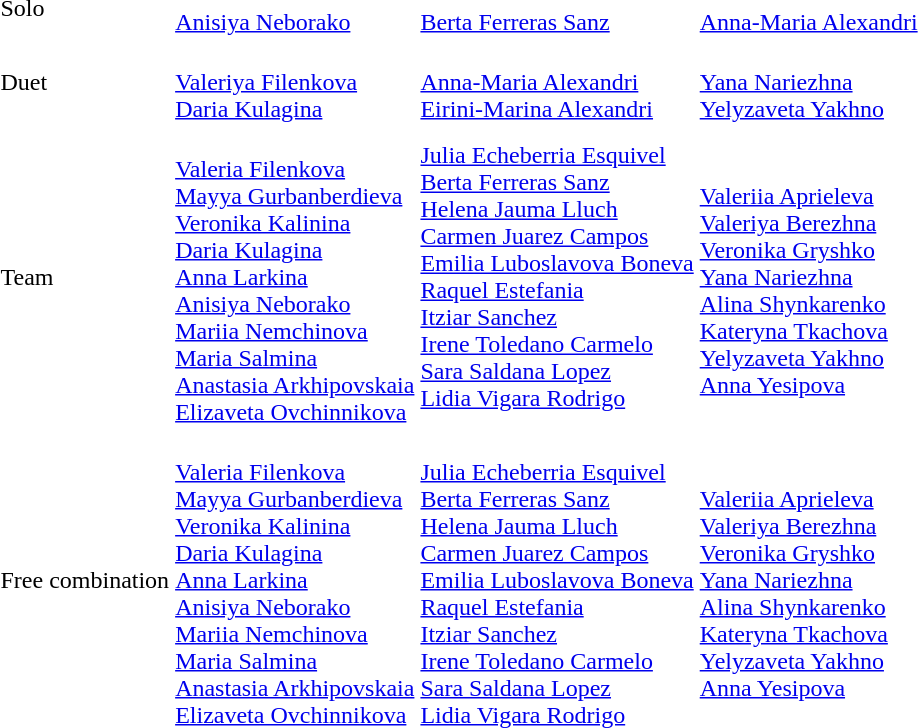<table>
<tr>
<td>Solo<br></td>
<td><br><a href='#'>Anisiya Neborako</a></td>
<td><br><a href='#'>Berta Ferreras Sanz</a></td>
<td><br><a href='#'>Anna-Maria Alexandri</a></td>
</tr>
<tr>
<td>Duet<br></td>
<td><br><a href='#'>Valeriya Filenkova</a><br><a href='#'>Daria Kulagina</a></td>
<td><br><a href='#'>Anna-Maria Alexandri</a><br><a href='#'>Eirini-Marina Alexandri</a></td>
<td><br><a href='#'>Yana Nariezhna</a><br><a href='#'>Yelyzaveta Yakhno</a></td>
</tr>
<tr>
<td>Team<br></td>
<td><br><a href='#'>Valeria Filenkova</a><br><a href='#'>Mayya Gurbanberdieva</a><br><a href='#'>Veronika Kalinina</a><br><a href='#'>Daria Kulagina</a><br><a href='#'>Anna Larkina</a><br><a href='#'>Anisiya Neborako</a><br><a href='#'>Mariia Nemchinova</a><br><a href='#'>Maria Salmina</a><br><a href='#'>Anastasia Arkhipovskaia</a><br><a href='#'>Elizaveta Ovchinnikova</a></td>
<td><a href='#'>Julia Echeberria Esquivel</a><br><a href='#'>Berta Ferreras Sanz</a><br><a href='#'>Helena Jauma Lluch</a><br><a href='#'>Carmen Juarez Campos</a><br><a href='#'>Emilia Luboslavova Boneva</a><br><a href='#'>Raquel Estefania</a><br><a href='#'>Itziar Sanchez</a><br><a href='#'>Irene Toledano Carmelo</a><br><a href='#'>Sara Saldana Lopez</a><br><a href='#'>Lidia Vigara Rodrigo</a></td>
<td><br><a href='#'>Valeriia Aprieleva</a><br><a href='#'>Valeriya Berezhna</a><br><a href='#'>Veronika Gryshko</a><br><a href='#'>Yana Nariezhna</a><br><a href='#'>Alina Shynkarenko</a><br><a href='#'>Kateryna Tkachova</a><br><a href='#'>Yelyzaveta Yakhno</a><br><a href='#'>Anna Yesipova</a></td>
</tr>
<tr>
<td>Free combination<br></td>
<td><br><a href='#'>Valeria Filenkova</a><br><a href='#'>Mayya Gurbanberdieva</a><br><a href='#'>Veronika Kalinina</a><br><a href='#'>Daria Kulagina</a><br><a href='#'>Anna Larkina</a><br><a href='#'>Anisiya Neborako</a><br><a href='#'>Mariia Nemchinova</a><br><a href='#'>Maria Salmina</a><br><a href='#'>Anastasia Arkhipovskaia</a><br><a href='#'>Elizaveta Ovchinnikova</a></td>
<td><br><a href='#'>Julia Echeberria Esquivel</a><br><a href='#'>Berta Ferreras Sanz</a><br><a href='#'>Helena Jauma Lluch</a><br><a href='#'>Carmen Juarez Campos</a><br><a href='#'>Emilia Luboslavova Boneva</a><br><a href='#'>Raquel Estefania</a><br><a href='#'>Itziar Sanchez</a><br><a href='#'>Irene Toledano Carmelo</a><br><a href='#'>Sara Saldana Lopez</a><br><a href='#'>Lidia Vigara Rodrigo</a></td>
<td><br><a href='#'>Valeriia Aprieleva</a><br><a href='#'>Valeriya Berezhna</a><br><a href='#'>Veronika Gryshko</a><br><a href='#'>Yana Nariezhna</a><br><a href='#'>Alina Shynkarenko</a><br><a href='#'>Kateryna Tkachova</a><br><a href='#'>Yelyzaveta Yakhno</a><br><a href='#'>Anna Yesipova</a></td>
</tr>
</table>
